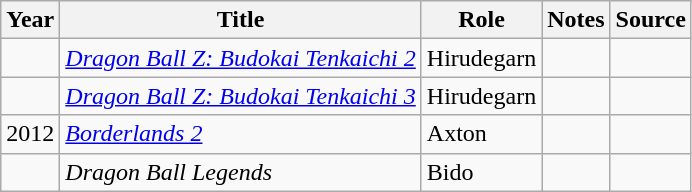<table class="wikitable sortable plainrowheaders">
<tr>
<th>Year</th>
<th>Title</th>
<th>Role</th>
<th class="unsortable">Notes</th>
<th class="unsortable">Source</th>
</tr>
<tr>
<td></td>
<td><em><a href='#'>Dragon Ball Z: Budokai Tenkaichi 2</a></em></td>
<td>Hirudegarn</td>
<td></td>
<td></td>
</tr>
<tr>
<td></td>
<td><em><a href='#'>Dragon Ball Z: Budokai Tenkaichi 3</a></em></td>
<td>Hirudegarn</td>
<td></td>
<td></td>
</tr>
<tr>
<td>2012</td>
<td><em><a href='#'>Borderlands 2</a></em></td>
<td>Axton</td>
<td></td>
<td></td>
</tr>
<tr>
<td></td>
<td><em>Dragon Ball Legends</em></td>
<td>Bido</td>
<td></td>
<td></td>
</tr>
</table>
